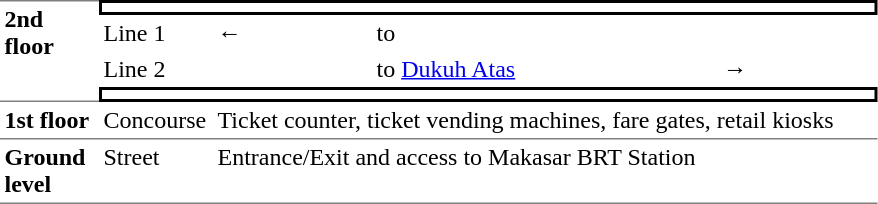<table border="0" cellpadding="3" cellspacing="0">
<tr>
<td rowspan="4" valign="top" width="60" style="border-top:solid 1px gray;border-bottom:solid 1px gray;"><strong>2nd floor</strong></td>
<td colspan="4" style="border-top:solid 2px black;border-right:solid 2px black;border-left:solid 2px black;border-bottom:solid 2px black;"><small></small></td>
</tr>
<tr>
<td width="70">Line 1</td>
<td width="100">← </td>
<td valign="top" width="225"> to </td>
<td></td>
</tr>
<tr>
<td>Line 2</td>
<td></td>
<td valign="top"> to <a href='#'>Dukuh Atas</a></td>
<td width="100"> →</td>
</tr>
<tr>
<td colspan="4" style="border:solid 2px black;"><small></small></td>
</tr>
<tr>
<td valign="top" style="border-bottom:solid 1px gray;"><strong>1st floor</strong></td>
<td valign="top" style="border-bottom:solid 1px gray;">Concourse</td>
<td colspan="3" valign="top" style="border-bottom:solid 1px gray;">Ticket counter, ticket vending machines, fare gates, retail kiosks</td>
</tr>
<tr>
<td valign="top" style="border-bottom:solid 1px gray;"><strong>Ground level</strong></td>
<td valign="top" style="border-bottom:solid 1px gray;">Street</td>
<td colspan="3" valign="top" style="border-bottom:solid 1px gray;">Entrance/Exit and access to Makasar BRT Station</td>
</tr>
</table>
